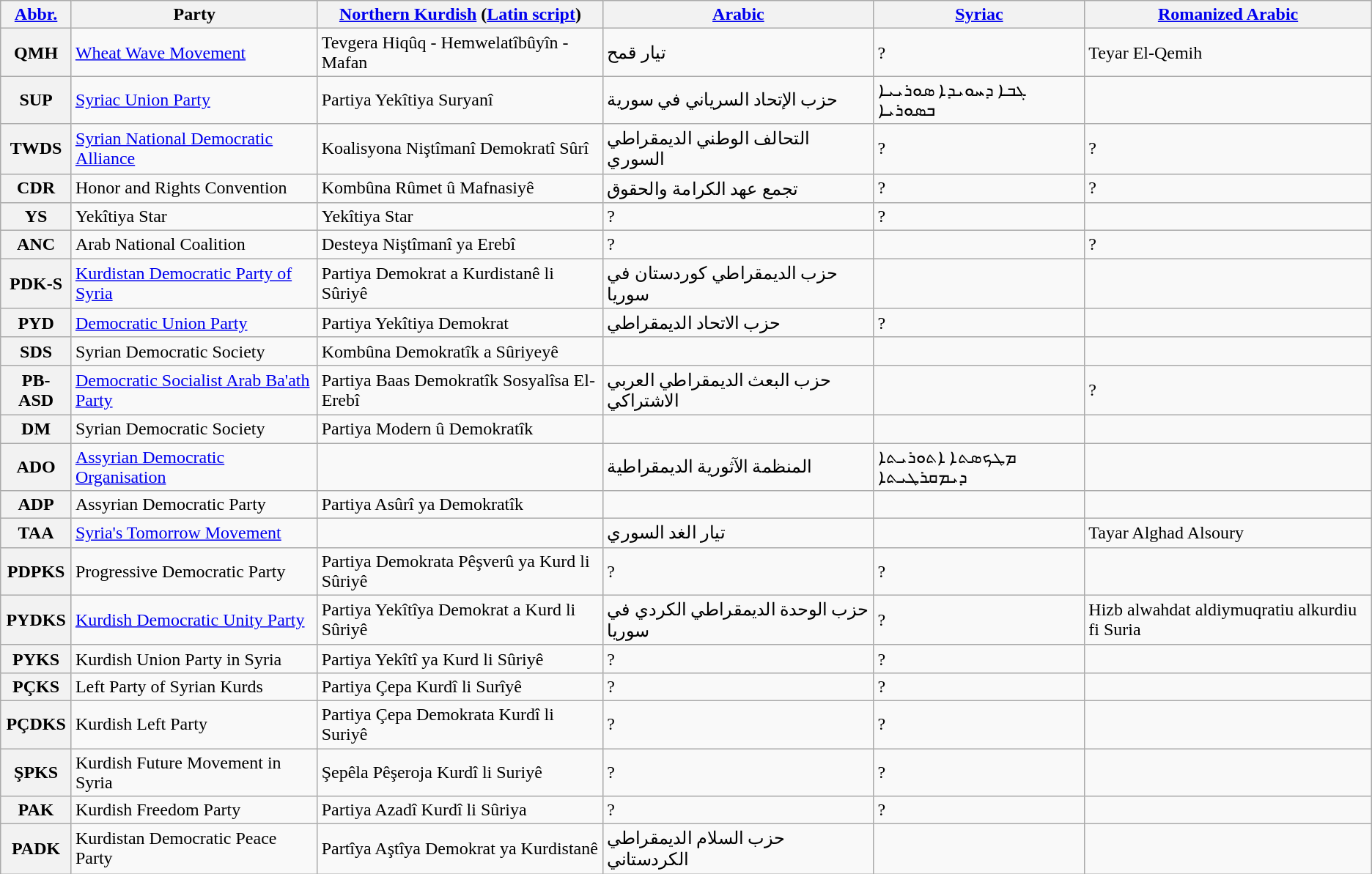<table class="wikitable sortable">
<tr>
<th><a href='#'>Abbr.</a></th>
<th>Party</th>
<th><a href='#'>Northern Kurdish</a> (<a href='#'>Latin script</a>)</th>
<th><a href='#'>Arabic</a></th>
<th><a href='#'>Syriac</a></th>
<th><a href='#'>Romanized Arabic</a></th>
</tr>
<tr>
<th>QMH</th>
<td><a href='#'>Wheat Wave Movement</a></td>
<td>Tevgera Hiqûq - Hemwelatîbûyîn - Mafan</td>
<td>تيار قمح</td>
<td>?</td>
<td>Teyar El-Qemih</td>
</tr>
<tr>
<th>SUP</th>
<td><a href='#'>Syriac Union Party</a></td>
<td>Partiya Yekîtiya Suryanî</td>
<td>حزب الإتحاد السرياني في سورية</td>
<td>ܓܒܐ ܕܚܘܝܕܐ ܣܘܪܝܝܐ ܒܣܘܪܝܐ</td>
<td></td>
</tr>
<tr>
<th>TWDS</th>
<td><a href='#'>Syrian National Democratic Alliance</a></td>
<td>Koalisyona Niştîmanî Demokratî Sûrî</td>
<td>التحالف الوطني الديمقراطي السوري</td>
<td>?</td>
<td>?</td>
</tr>
<tr>
<th>CDR</th>
<td>Honor and Rights Convention</td>
<td>Kombûna Rûmet û Mafnasiyê</td>
<td>تجمع عهد الكرامة والحقوق</td>
<td>?</td>
<td>?</td>
</tr>
<tr>
<th>YS</th>
<td>Yekîtiya Star</td>
<td>Yekîtiya Star</td>
<td>?</td>
<td>?</td>
<td></td>
</tr>
<tr>
<th>ANC</th>
<td>Arab National Coalition</td>
<td>Desteya Niştîmanî ya Erebî</td>
<td>?</td>
<td></td>
<td>?</td>
</tr>
<tr>
<th>PDK-S</th>
<td><a href='#'>Kurdistan Democratic Party of Syria</a></td>
<td>Partiya Demokrat a Kurdistanê li Sûriyê</td>
<td>حزب الديمقراطي کوردستان في سوريا</td>
<td></td>
<td></td>
</tr>
<tr>
<th>PYD</th>
<td><a href='#'>Democratic Union Party</a></td>
<td>Partiya Yekîtiya Demokrat</td>
<td>حزب الاتحاد الديمقراطي</td>
<td>?</td>
<td></td>
</tr>
<tr>
<th>SDS</th>
<td>Syrian Democratic Society</td>
<td>Kombûna Demokratîk a Sûriyeyê</td>
<td></td>
<td></td>
<td></td>
</tr>
<tr>
<th>PB-ASD</th>
<td><a href='#'>Democratic Socialist Arab Ba'ath Party</a></td>
<td>Partiya Baas Demokratîk Sosyalîsa El-Erebî</td>
<td>حزب البعث الديمقراطي العربي الاشتراكي</td>
<td></td>
<td>?</td>
</tr>
<tr>
<th>DM</th>
<td>Syrian Democratic Society</td>
<td>Partiya Modern û Demokratîk</td>
<td></td>
<td></td>
<td></td>
</tr>
<tr>
<th>ADO</th>
<td><a href='#'>Assyrian Democratic Organisation</a></td>
<td></td>
<td>المنظمة الآثورية الديمقراطية</td>
<td>ܡܛܟܣܬܐ ܐܬܘܪܝܬܐ ܕܝܡܩܪܛܝܬܐ</td>
<td></td>
</tr>
<tr>
<th>ADP</th>
<td>Assyrian Democratic Party</td>
<td>Partiya Asûrî ya Demokratîk</td>
<td></td>
<td></td>
<td></td>
</tr>
<tr>
<th>TAA</th>
<td><a href='#'>Syria's Tomorrow Movement</a></td>
<td></td>
<td>تيار الغد السوري</td>
<td></td>
<td>Tayar Alghad Alsoury</td>
</tr>
<tr>
<th>PDPKS</th>
<td>Progressive Democratic Party</td>
<td>Partiya Demokrata Pêşverû ya Kurd li Sûriyê</td>
<td>?</td>
<td>?</td>
<td></td>
</tr>
<tr>
<th>PYDKS</th>
<td><a href='#'>Kurdish Democratic Unity Party</a></td>
<td>Partiya Yekîtîya Demokrat a Kurd li Sûriyê</td>
<td>حزب الوحدة الديمقراطي الكردي في سوريا</td>
<td>?</td>
<td>Hizb alwahdat aldiymuqratiu alkurdiu fi Suria</td>
</tr>
<tr>
<th>PYKS</th>
<td>Kurdish Union Party in Syria</td>
<td>Partiya Yekîtî ya Kurd li Sûriyê</td>
<td>?</td>
<td>?</td>
<td></td>
</tr>
<tr>
<th>PÇKS</th>
<td>Left Party of Syrian Kurds</td>
<td>Partiya Çepa Kurdî li Surîyê</td>
<td>?</td>
<td>?</td>
<td></td>
</tr>
<tr>
<th>PÇDKS</th>
<td>Kurdish Left Party</td>
<td>Partiya Çepa Demokrata Kurdî li Suriyê</td>
<td>?</td>
<td>?</td>
<td></td>
</tr>
<tr>
<th>ŞPKS</th>
<td>Kurdish Future Movement in Syria</td>
<td>Şepêla Pêşeroja Kurdî li Suriyê</td>
<td>?</td>
<td>?</td>
<td></td>
</tr>
<tr>
<th>PAK</th>
<td>Kurdish Freedom Party</td>
<td>Partiya Azadî Kurdî li Sûriya</td>
<td>?</td>
<td>?</td>
<td></td>
</tr>
<tr>
<th>PADK</th>
<td>Kurdistan Democratic Peace Party</td>
<td>Partîya Aştîya Demokrat ya Kurdistanê</td>
<td>حزب السلام الديمقراطي الكردستاني</td>
<td></td>
<td></td>
</tr>
</table>
